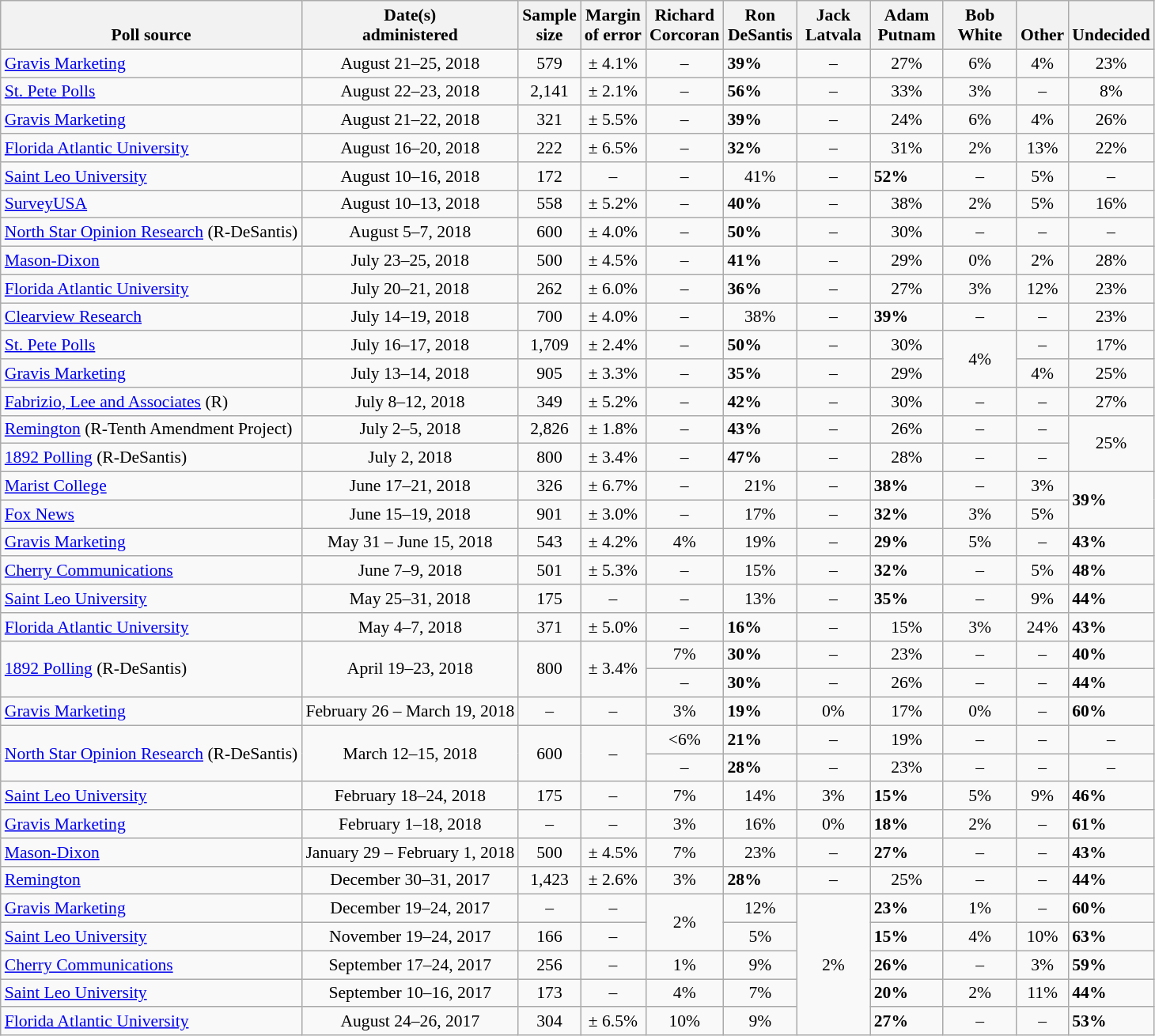<table class="wikitable" style="font-size:90%">
<tr valign=bottom>
<th>Poll source</th>
<th>Date(s)<br>administered</th>
<th>Sample<br>size</th>
<th>Margin<br>of error</th>
<th style="width:55px;">Richard<br>Corcoran</th>
<th style="width:55px;">Ron<br>DeSantis</th>
<th style="width:55px;">Jack<br>Latvala</th>
<th style="width:55px;">Adam<br>Putnam</th>
<th style="width:55px;">Bob<br>White</th>
<th>Other</th>
<th>Undecided</th>
</tr>
<tr>
<td><a href='#'>Gravis Marketing</a></td>
<td align=center>August 21–25, 2018</td>
<td align=center>579</td>
<td align=center>± 4.1%</td>
<td align=center>–</td>
<td><strong>39%</strong></td>
<td align=center>–</td>
<td align=center>27%</td>
<td align=center>6%</td>
<td align=center>4%</td>
<td align=center>23%</td>
</tr>
<tr>
<td><a href='#'>St. Pete Polls</a></td>
<td align=center>August 22–23, 2018</td>
<td align=center>2,141</td>
<td align=center>± 2.1%</td>
<td align=center>–</td>
<td><strong>56%</strong></td>
<td align=center>–</td>
<td align=center>33%</td>
<td align=center>3%</td>
<td align=center>–</td>
<td align=center>8%</td>
</tr>
<tr>
<td><a href='#'>Gravis Marketing</a></td>
<td align=center>August 21–22, 2018</td>
<td align=center>321</td>
<td align=center>± 5.5%</td>
<td align=center>–</td>
<td><strong>39%</strong></td>
<td align=center>–</td>
<td align=center>24%</td>
<td align=center>6%</td>
<td align=center>4%</td>
<td align=center>26%</td>
</tr>
<tr>
<td><a href='#'>Florida Atlantic University</a></td>
<td align=center>August 16–20, 2018</td>
<td align=center>222</td>
<td align=center>± 6.5%</td>
<td align=center>–</td>
<td><strong>32%</strong></td>
<td align=center>–</td>
<td align=center>31%</td>
<td align=center>2%</td>
<td align=center>13%</td>
<td align=center>22%</td>
</tr>
<tr>
<td><a href='#'>Saint Leo University</a></td>
<td align=center>August 10–16, 2018</td>
<td align=center>172</td>
<td align=center>–</td>
<td align=center>–</td>
<td align=center>41%</td>
<td align=center>–</td>
<td><strong>52%</strong></td>
<td align=center>–</td>
<td align=center>5%</td>
<td align=center>–</td>
</tr>
<tr>
<td><a href='#'>SurveyUSA</a></td>
<td align=center>August 10–13, 2018</td>
<td align=center>558</td>
<td align=center>± 5.2%</td>
<td align=center>–</td>
<td><strong>40%</strong></td>
<td align=center>–</td>
<td align=center>38%</td>
<td align=center>2%</td>
<td align=center>5%</td>
<td align=center>16%</td>
</tr>
<tr>
<td><a href='#'>North Star Opinion Research</a> (R-DeSantis)</td>
<td align=center>August 5–7, 2018</td>
<td align=center>600</td>
<td align=center>± 4.0%</td>
<td align=center>–</td>
<td><strong>50%</strong></td>
<td align=center>–</td>
<td align=center>30%</td>
<td align=center>–</td>
<td align=center>–</td>
<td align=center>–</td>
</tr>
<tr>
<td><a href='#'>Mason-Dixon</a></td>
<td align=center>July 23–25, 2018</td>
<td align=center>500</td>
<td align=center>± 4.5%</td>
<td align=center>–</td>
<td><strong>41%</strong></td>
<td align=center>–</td>
<td align=center>29%</td>
<td align=center>0%</td>
<td align=center>2%</td>
<td align=center>28%</td>
</tr>
<tr>
<td><a href='#'>Florida Atlantic University</a></td>
<td align=center>July 20–21, 2018</td>
<td align=center>262</td>
<td align=center>± 6.0%</td>
<td align=center>–</td>
<td><strong>36%</strong></td>
<td align=center>–</td>
<td align=center>27%</td>
<td align=center>3%</td>
<td align=center>12%</td>
<td align=center>23%</td>
</tr>
<tr>
<td><a href='#'>Clearview Research</a></td>
<td align=center>July 14–19, 2018</td>
<td align=center>700</td>
<td align=center>± 4.0%</td>
<td align=center>–</td>
<td align=center>38%</td>
<td align=center>–</td>
<td><strong>39%</strong></td>
<td align=center>–</td>
<td align=center>–</td>
<td align=center>23%</td>
</tr>
<tr>
<td><a href='#'>St. Pete Polls</a></td>
<td align=center>July 16–17, 2018</td>
<td align=center>1,709</td>
<td align=center>± 2.4%</td>
<td align=center>–</td>
<td><strong>50%</strong></td>
<td align=center>–</td>
<td align=center>30%</td>
<td rowspan="2" align="center">4%</td>
<td align=center>–</td>
<td align=center>17%</td>
</tr>
<tr>
<td><a href='#'>Gravis Marketing</a></td>
<td align=center>July 13–14, 2018</td>
<td align=center>905</td>
<td align=center>± 3.3%</td>
<td align=center>–</td>
<td><strong>35%</strong></td>
<td align=center>–</td>
<td align=center>29%</td>
<td align=center>4%</td>
<td align=center>25%</td>
</tr>
<tr>
<td><a href='#'>Fabrizio, Lee and Associates</a> (R)</td>
<td align=center>July 8–12, 2018</td>
<td align=center>349</td>
<td align=center>± 5.2%</td>
<td align=center>–</td>
<td><strong>42%</strong></td>
<td align=center>–</td>
<td align=center>30%</td>
<td align=center>–</td>
<td align=center>–</td>
<td align=center>27%</td>
</tr>
<tr>
<td><a href='#'>Remington</a> (R-Tenth Amendment Project)</td>
<td align=center>July 2–5, 2018</td>
<td align=center>2,826</td>
<td align=center>± 1.8%</td>
<td align=center>–</td>
<td><strong>43%</strong></td>
<td align=center>–</td>
<td align=center>26%</td>
<td align=center>–</td>
<td align=center>–</td>
<td rowspan="2" align="center">25%</td>
</tr>
<tr>
<td><a href='#'>1892 Polling</a> (R-DeSantis)</td>
<td align=center>July 2, 2018</td>
<td align=center>800</td>
<td align=center>± 3.4%</td>
<td align=center>–</td>
<td><strong>47%</strong></td>
<td align=center>–</td>
<td align=center>28%</td>
<td align=center>–</td>
<td align=center>–</td>
</tr>
<tr>
<td><a href='#'>Marist College</a></td>
<td align=center>June 17–21, 2018</td>
<td align=center>326</td>
<td align=center>± 6.7%</td>
<td align=center>–</td>
<td align=center>21%</td>
<td align=center>–</td>
<td><strong>38%</strong></td>
<td align=center>–</td>
<td align=center>3%</td>
<td rowspan="2" ><strong>39%</strong></td>
</tr>
<tr>
<td><a href='#'>Fox News</a></td>
<td align=center>June 15–19, 2018</td>
<td align=center>901</td>
<td align=center>± 3.0%</td>
<td align=center>–</td>
<td align=center>17%</td>
<td align=center>–</td>
<td><strong>32%</strong></td>
<td align=center>3%</td>
<td align=center>5%</td>
</tr>
<tr>
<td><a href='#'>Gravis Marketing</a></td>
<td align=center>May 31 – June 15, 2018</td>
<td align=center>543</td>
<td align=center>± 4.2%</td>
<td align=center>4%</td>
<td align=center>19%</td>
<td align=center>–</td>
<td><strong>29%</strong></td>
<td align=center>5%</td>
<td align=center>–</td>
<td><strong>43%</strong></td>
</tr>
<tr>
<td><a href='#'>Cherry Communications</a></td>
<td align=center>June 7–9, 2018</td>
<td align=center>501</td>
<td align=center>± 5.3%</td>
<td align=center>–</td>
<td align=center>15%</td>
<td align=center>–</td>
<td><strong>32%</strong></td>
<td align=center>–</td>
<td align=center>5%</td>
<td><strong>48%</strong></td>
</tr>
<tr>
<td><a href='#'>Saint Leo University</a></td>
<td align=center>May 25–31, 2018</td>
<td align=center>175</td>
<td align=center>–</td>
<td align=center>–</td>
<td align=center>13%</td>
<td align=center>–</td>
<td><strong>35%</strong></td>
<td align=center>–</td>
<td align=center>9%</td>
<td><strong>44%</strong></td>
</tr>
<tr>
<td><a href='#'>Florida Atlantic University</a></td>
<td align=center>May 4–7, 2018</td>
<td align=center>371</td>
<td align=center>± 5.0%</td>
<td align=center>–</td>
<td><strong>16%</strong></td>
<td align=center>–</td>
<td align=center>15%</td>
<td align=center>3%</td>
<td align=center>24%</td>
<td><strong>43%</strong></td>
</tr>
<tr>
<td rowspan=2><a href='#'>1892 Polling</a> (R-DeSantis)</td>
<td rowspan=2 align=center>April 19–23, 2018</td>
<td rowspan=2 align=center>800</td>
<td rowspan=2 align=center>± 3.4%</td>
<td align=center>7%</td>
<td><strong>30%</strong></td>
<td align=center>–</td>
<td align=center>23%</td>
<td align=center>–</td>
<td align=center>–</td>
<td><strong>40%</strong></td>
</tr>
<tr>
<td align=center>–</td>
<td><strong>30%</strong></td>
<td align=center>–</td>
<td align=center>26%</td>
<td align=center>–</td>
<td align=center>–</td>
<td><strong>44%</strong></td>
</tr>
<tr>
<td><a href='#'>Gravis Marketing</a></td>
<td align=center>February 26 – March 19, 2018</td>
<td align=center>–</td>
<td align=center>–</td>
<td align=center>3%</td>
<td><strong>19%</strong></td>
<td align=center>0%</td>
<td align=center>17%</td>
<td align=center>0%</td>
<td align=center>–</td>
<td><strong>60%</strong></td>
</tr>
<tr>
<td rowspan=2><a href='#'>North Star Opinion Research</a> (R-DeSantis)</td>
<td rowspan=2 align=center>March 12–15, 2018</td>
<td rowspan=2 align=center>600</td>
<td rowspan=2 align=center>–</td>
<td align=center><6%</td>
<td><strong>21%</strong></td>
<td align=center>–</td>
<td align=center>19%</td>
<td align=center>–</td>
<td align=center>–</td>
<td align=center>–</td>
</tr>
<tr>
<td align=center>–</td>
<td><strong>28%</strong></td>
<td align=center>–</td>
<td align=center>23%</td>
<td align=center>–</td>
<td align=center>–</td>
<td align=center>–</td>
</tr>
<tr>
<td><a href='#'>Saint Leo University</a></td>
<td align=center>February 18–24, 2018</td>
<td align=center>175</td>
<td align=center>–</td>
<td align=center>7%</td>
<td align=center>14%</td>
<td align=center>3%</td>
<td><strong>15%</strong></td>
<td align=center>5%</td>
<td align=center>9%</td>
<td><strong>46%</strong></td>
</tr>
<tr>
<td><a href='#'>Gravis Marketing</a></td>
<td align=center>February 1–18, 2018</td>
<td align=center>–</td>
<td align=center>–</td>
<td align=center>3%</td>
<td align=center>16%</td>
<td align=center>0%</td>
<td><strong>18%</strong></td>
<td align=center>2%</td>
<td align=center>–</td>
<td><strong>61%</strong></td>
</tr>
<tr>
<td><a href='#'>Mason-Dixon</a></td>
<td align=center>January 29 – February 1, 2018</td>
<td align=center>500</td>
<td align=center>± 4.5%</td>
<td align=center>7%</td>
<td align=center>23%</td>
<td align=center>–</td>
<td><strong>27%</strong></td>
<td align=center>–</td>
<td align=center>–</td>
<td><strong>43%</strong></td>
</tr>
<tr>
<td><a href='#'>Remington</a></td>
<td align=center>December 30–31, 2017</td>
<td align=center>1,423</td>
<td align=center>± 2.6%</td>
<td align=center>3%</td>
<td><strong>28%</strong></td>
<td align=center>–</td>
<td align=center>25%</td>
<td align=center>–</td>
<td align=center>–</td>
<td><strong>44%</strong></td>
</tr>
<tr>
<td><a href='#'>Gravis Marketing</a></td>
<td align=center>December 19–24, 2017</td>
<td align=center>–</td>
<td align=center>–</td>
<td rowspan="2" align="center">2%</td>
<td align=center>12%</td>
<td rowspan="5" align="center">2%</td>
<td><strong>23%</strong></td>
<td align=center>1%</td>
<td align=center>–</td>
<td><strong>60%</strong></td>
</tr>
<tr>
<td><a href='#'>Saint Leo University</a></td>
<td align=center>November 19–24, 2017</td>
<td align=center>166</td>
<td align=center>–</td>
<td align=center>5%</td>
<td><strong>15%</strong></td>
<td align=center>4%</td>
<td align=center>10%</td>
<td><strong>63%</strong></td>
</tr>
<tr>
<td><a href='#'>Cherry Communications</a></td>
<td align=center>September 17–24, 2017</td>
<td align=center>256</td>
<td align=center>–</td>
<td align=center>1%</td>
<td align=center>9%</td>
<td><strong>26%</strong></td>
<td align=center>–</td>
<td align=center>3%</td>
<td><strong>59%</strong></td>
</tr>
<tr>
<td><a href='#'>Saint Leo University</a></td>
<td align=center>September 10–16, 2017</td>
<td align=center>173</td>
<td align=center>–</td>
<td align=center>4%</td>
<td align=center>7%</td>
<td><strong>20%</strong></td>
<td align=center>2%</td>
<td align=center>11%</td>
<td><strong>44%</strong></td>
</tr>
<tr>
<td><a href='#'>Florida Atlantic University</a></td>
<td align=center>August 24–26, 2017</td>
<td align=center>304</td>
<td align=center>± 6.5%</td>
<td align=center>10%</td>
<td align=center>9%</td>
<td><strong>27%</strong></td>
<td align=center>–</td>
<td align=center>–</td>
<td><strong>53%</strong></td>
</tr>
</table>
